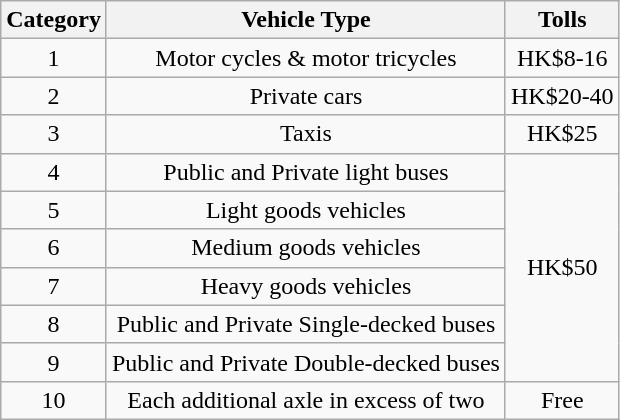<table class="wikitable">
<tr>
<th align="center">Category</th>
<th align="center">Vehicle Type</th>
<th align="center">Tolls</th>
</tr>
<tr>
<td align="center">1</td>
<td align="center">Motor cycles & motor tricycles</td>
<td align="center">HK$8-16</td>
</tr>
<tr>
<td align="center">2</td>
<td align="center">Private cars</td>
<td align="center">HK$20-40</td>
</tr>
<tr>
<td align="center">3</td>
<td align="center">Taxis</td>
<td align="center">HK$25</td>
</tr>
<tr>
<td align="center">4</td>
<td align="center">Public and Private light buses</td>
<td rowspan="6" align="center">HK$50</td>
</tr>
<tr>
<td align="center">5</td>
<td align="center">Light goods vehicles</td>
</tr>
<tr>
<td align="center">6</td>
<td align="center">Medium goods vehicles</td>
</tr>
<tr>
<td align="center">7</td>
<td align="center">Heavy goods vehicles</td>
</tr>
<tr>
<td align="center">8</td>
<td align="center">Public and Private Single-decked buses</td>
</tr>
<tr>
<td align="center">9</td>
<td align="center">Public and Private Double-decked buses</td>
</tr>
<tr>
<td align="center">10</td>
<td align="center">Each additional axle in excess of two</td>
<td align="center">Free</td>
</tr>
</table>
